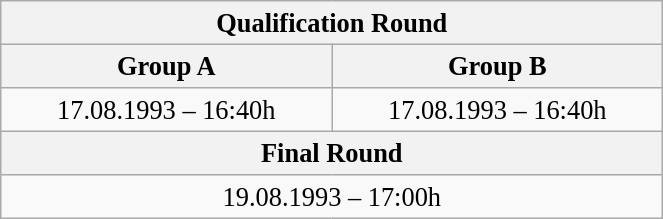<table class="wikitable" style=" text-align:center; font-size:110%;" width="35%">
<tr>
<th colspan="2">Qualification Round</th>
</tr>
<tr>
<th>Group A</th>
<th>Group B</th>
</tr>
<tr>
<td>17.08.1993 – 16:40h</td>
<td>17.08.1993 – 16:40h</td>
</tr>
<tr>
<th colspan="2">Final Round</th>
</tr>
<tr>
<td colspan="2">19.08.1993 – 17:00h</td>
</tr>
</table>
